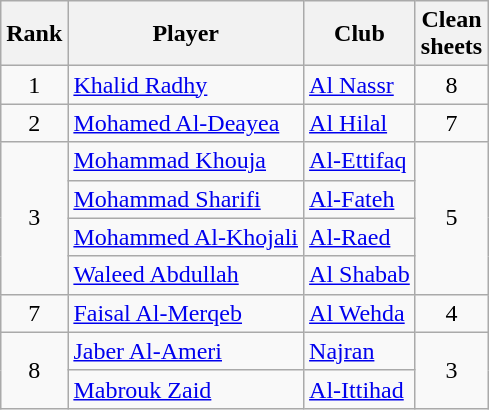<table class="wikitable" style="text-align:center">
<tr>
<th>Rank</th>
<th>Player</th>
<th>Club</th>
<th>Clean<br>sheets</th>
</tr>
<tr>
<td>1</td>
<td align="left"> <a href='#'>Khalid Radhy</a></td>
<td align="left"><a href='#'>Al Nassr</a></td>
<td>8</td>
</tr>
<tr>
<td>2</td>
<td align="left"> <a href='#'>Mohamed Al-Deayea</a></td>
<td align="left"><a href='#'>Al Hilal</a></td>
<td>7</td>
</tr>
<tr>
<td rowspan=4>3</td>
<td align="left"> <a href='#'>Mohammad Khouja</a></td>
<td align="left"><a href='#'>Al-Ettifaq</a></td>
<td rowspan=4>5</td>
</tr>
<tr>
<td align="left"> <a href='#'>Mohammad Sharifi</a></td>
<td align="left"><a href='#'>Al-Fateh</a></td>
</tr>
<tr>
<td align="left"> <a href='#'>Mohammed Al-Khojali</a></td>
<td align="left"><a href='#'>Al-Raed</a></td>
</tr>
<tr>
<td align="left"> <a href='#'>Waleed Abdullah</a></td>
<td align="left"><a href='#'>Al Shabab</a></td>
</tr>
<tr>
<td>7</td>
<td align="left"> <a href='#'>Faisal Al-Merqeb</a></td>
<td align="left"><a href='#'>Al Wehda</a></td>
<td>4</td>
</tr>
<tr>
<td rowspan=2>8</td>
<td align="left"> <a href='#'>Jaber Al-Ameri</a></td>
<td align="left"><a href='#'>Najran</a></td>
<td rowspan=2>3</td>
</tr>
<tr>
<td align="left"> <a href='#'>Mabrouk Zaid</a></td>
<td align="left"><a href='#'>Al-Ittihad</a></td>
</tr>
</table>
